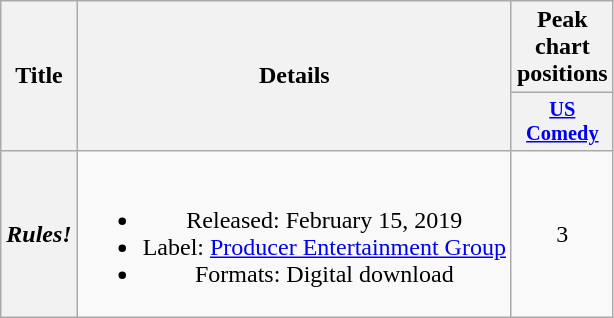<table class="wikitable plainrowheaders" style="text-align:center;">
<tr>
<th scope="col" rowspan="2">Title</th>
<th scope="col" rowspan="2">Details</th>
<th scope="col" colspan="1">Peak chart positions</th>
</tr>
<tr>
<th scope="col" style="width:3em;font-size:85%;"><a href='#'>US Comedy</a><br></th>
</tr>
<tr>
<th scope="row"><em>Rules!</em></th>
<td><br><ul><li>Released: February 15, 2019</li><li>Label: <a href='#'>Producer Entertainment Group</a></li><li>Formats: Digital download</li></ul></td>
<td>3</td>
</tr>
</table>
